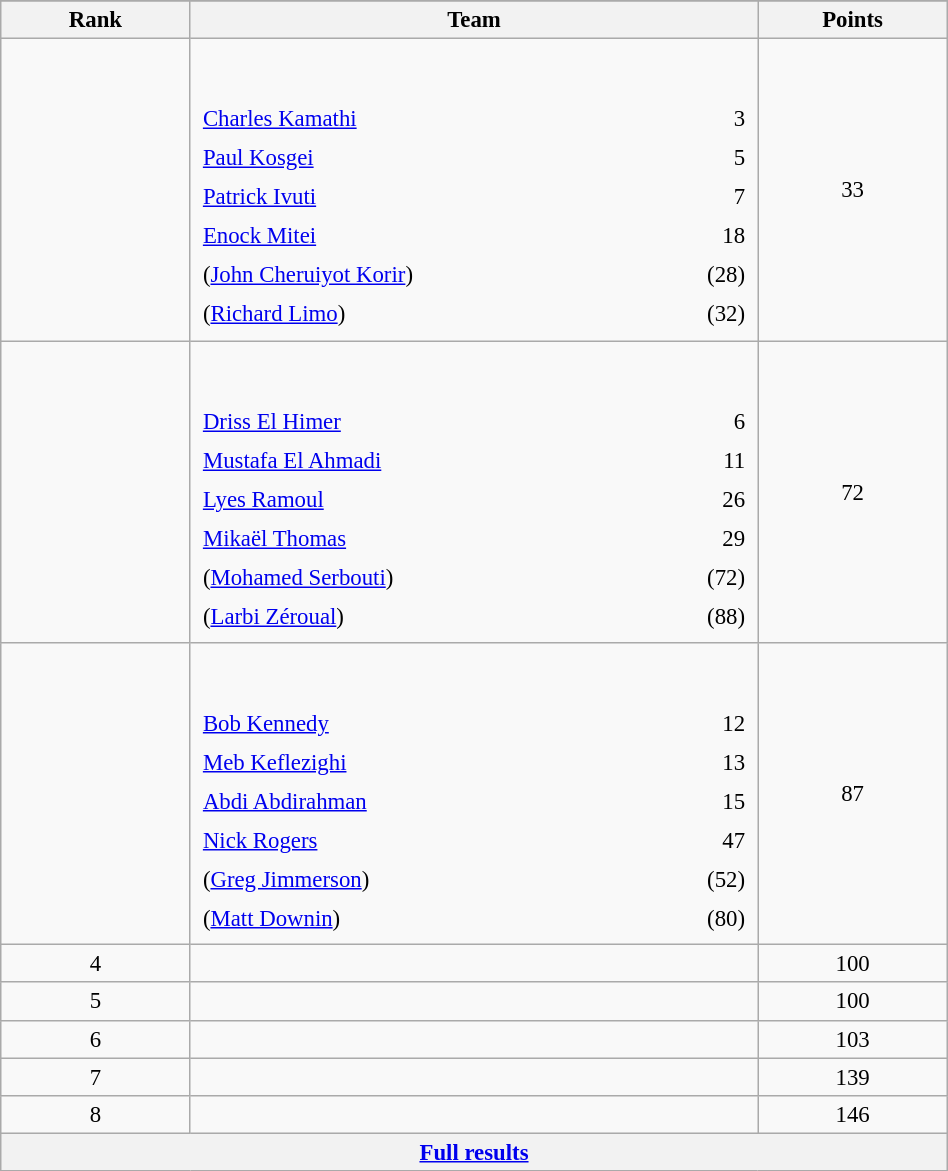<table class="wikitable sortable" style=" text-align:center; font-size:95%;" width="50%">
<tr>
</tr>
<tr>
<th width=10%>Rank</th>
<th width=30%>Team</th>
<th width=10%>Points</th>
</tr>
<tr>
<td align=center></td>
<td align=left> <br><br><table width=100%>
<tr>
<td align=left style="border:0"><a href='#'>Charles Kamathi</a></td>
<td align=right style="border:0">3</td>
</tr>
<tr>
<td align=left style="border:0"><a href='#'>Paul Kosgei</a></td>
<td align=right style="border:0">5</td>
</tr>
<tr>
<td align=left style="border:0"><a href='#'>Patrick Ivuti</a></td>
<td align=right style="border:0">7</td>
</tr>
<tr>
<td align=left style="border:0"><a href='#'>Enock Mitei</a></td>
<td align=right style="border:0">18</td>
</tr>
<tr>
<td align=left style="border:0">(<a href='#'>John Cheruiyot Korir</a>)</td>
<td align=right style="border:0">(28)</td>
</tr>
<tr>
<td align=left style="border:0">(<a href='#'>Richard Limo</a>)</td>
<td align=right style="border:0">(32)</td>
</tr>
</table>
</td>
<td>33</td>
</tr>
<tr>
<td align=center></td>
<td align=left> <br><br><table width=100%>
<tr>
<td align=left style="border:0"><a href='#'>Driss El Himer</a></td>
<td align=right style="border:0">6</td>
</tr>
<tr>
<td align=left style="border:0"><a href='#'>Mustafa El Ahmadi</a></td>
<td align=right style="border:0">11</td>
</tr>
<tr>
<td align=left style="border:0"><a href='#'>Lyes Ramoul</a></td>
<td align=right style="border:0">26</td>
</tr>
<tr>
<td align=left style="border:0"><a href='#'>Mikaël Thomas</a></td>
<td align=right style="border:0">29</td>
</tr>
<tr>
<td align=left style="border:0">(<a href='#'>Mohamed Serbouti</a>)</td>
<td align=right style="border:0">(72)</td>
</tr>
<tr>
<td align=left style="border:0">(<a href='#'>Larbi Zéroual</a>)</td>
<td align=right style="border:0">(88)</td>
</tr>
</table>
</td>
<td>72</td>
</tr>
<tr>
<td align=center></td>
<td align=left> <br><br><table width=100%>
<tr>
<td align=left style="border:0"><a href='#'>Bob Kennedy</a></td>
<td align=right style="border:0">12</td>
</tr>
<tr>
<td align=left style="border:0"><a href='#'>Meb Keflezighi</a></td>
<td align=right style="border:0">13</td>
</tr>
<tr>
<td align=left style="border:0"><a href='#'>Abdi Abdirahman</a></td>
<td align=right style="border:0">15</td>
</tr>
<tr>
<td align=left style="border:0"><a href='#'>Nick Rogers</a></td>
<td align=right style="border:0">47</td>
</tr>
<tr>
<td align=left style="border:0">(<a href='#'>Greg Jimmerson</a>)</td>
<td align=right style="border:0">(52)</td>
</tr>
<tr>
<td align=left style="border:0">(<a href='#'>Matt Downin</a>)</td>
<td align=right style="border:0">(80)</td>
</tr>
</table>
</td>
<td>87</td>
</tr>
<tr>
<td align=center>4</td>
<td align=left></td>
<td>100</td>
</tr>
<tr>
<td align=center>5</td>
<td align=left></td>
<td>100</td>
</tr>
<tr>
<td align=center>6</td>
<td align=left></td>
<td>103</td>
</tr>
<tr>
<td align=center>7</td>
<td align=left></td>
<td>139</td>
</tr>
<tr>
<td align=center>8</td>
<td align=left></td>
<td>146</td>
</tr>
<tr class="sortbottom">
<th colspan=3 align=center><a href='#'>Full results</a></th>
</tr>
</table>
